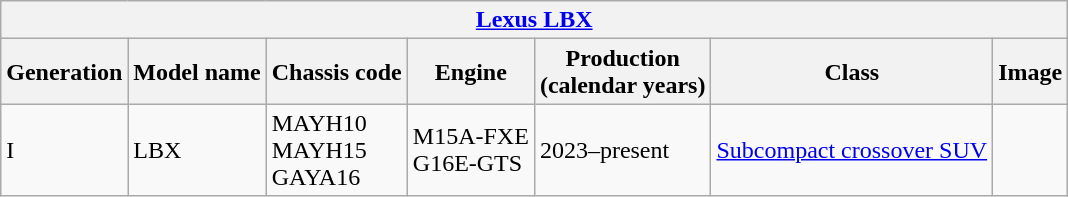<table class="wikitable collapsible" style="font-size:97% style="width:90%; text-align:center">
<tr>
<th colspan=7 align=left><a href='#'>Lexus LBX</a></th>
</tr>
<tr>
<th>Generation</th>
<th>Model name</th>
<th>Chassis code</th>
<th>Engine</th>
<th>Production<br>(calendar years)</th>
<th>Class</th>
<th>Image</th>
</tr>
<tr>
<td>I</td>
<td>LBX</td>
<td>MAYH10<br>MAYH15<br>GAYA16</td>
<td>M15A-FXE<br>G16E-GTS</td>
<td>2023–present</td>
<td><a href='#'>Subcompact crossover SUV</a></td>
<td></td>
</tr>
</table>
